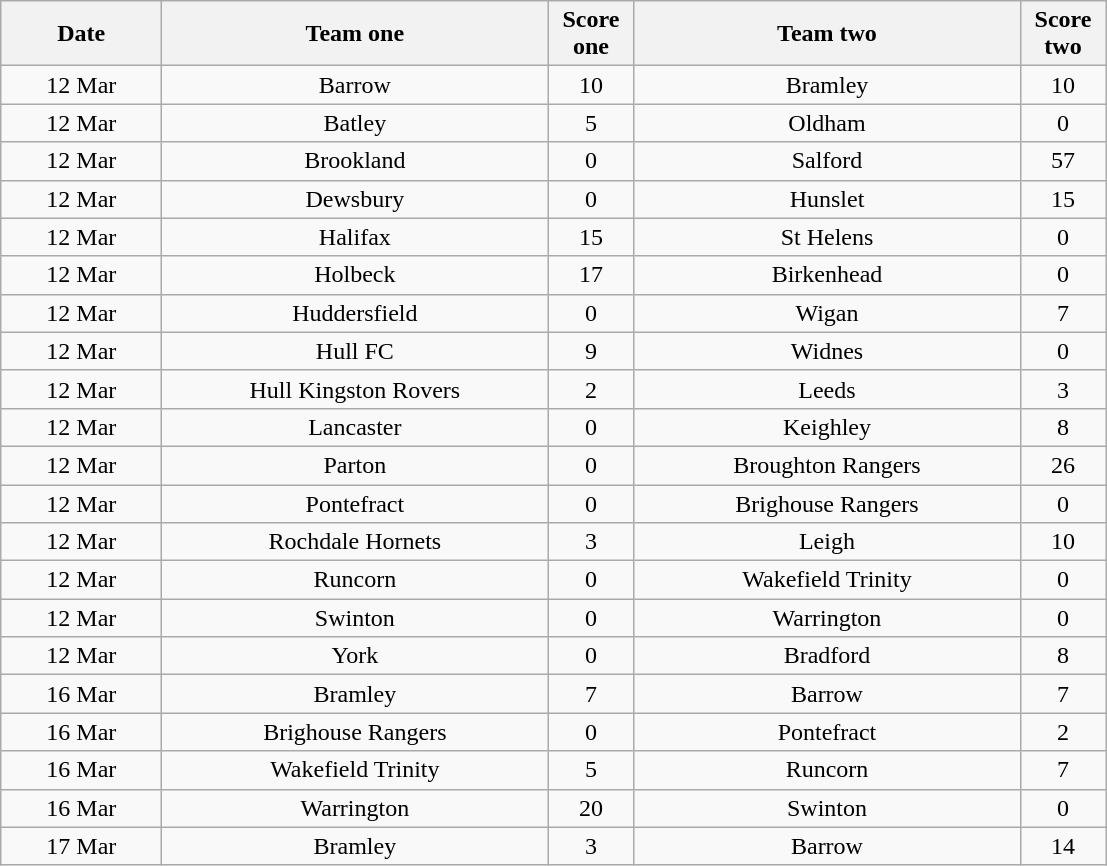<table class="wikitable" style="text-align: center">
<tr>
<th width=100>Date</th>
<th width=250>Team one</th>
<th width=50>Score one</th>
<th width=250>Team two</th>
<th width=50>Score two</th>
</tr>
<tr>
<td>12 Mar</td>
<td>Barrow</td>
<td>10</td>
<td>Bramley</td>
<td>10</td>
</tr>
<tr>
<td>12 Mar</td>
<td>Batley</td>
<td>5</td>
<td>Oldham</td>
<td>0</td>
</tr>
<tr>
<td>12 Mar</td>
<td>Brookland</td>
<td>0</td>
<td>Salford</td>
<td>57</td>
</tr>
<tr>
<td>12 Mar</td>
<td>Dewsbury</td>
<td>0</td>
<td>Hunslet</td>
<td>15</td>
</tr>
<tr>
<td>12 Mar</td>
<td>Halifax</td>
<td>15</td>
<td>St Helens</td>
<td>0</td>
</tr>
<tr>
<td>12 Mar</td>
<td>Holbeck</td>
<td>17</td>
<td>Birkenhead</td>
<td>0</td>
</tr>
<tr>
<td>12 Mar</td>
<td>Huddersfield</td>
<td>0</td>
<td>Wigan</td>
<td>7</td>
</tr>
<tr>
<td>12 Mar</td>
<td>Hull FC</td>
<td>9</td>
<td>Widnes</td>
<td>0</td>
</tr>
<tr>
<td>12 Mar</td>
<td>Hull Kingston Rovers</td>
<td>2</td>
<td>Leeds</td>
<td>3</td>
</tr>
<tr>
<td>12 Mar</td>
<td>Lancaster</td>
<td>0</td>
<td>Keighley</td>
<td>8</td>
</tr>
<tr>
<td>12 Mar</td>
<td>Parton</td>
<td>0</td>
<td>Broughton Rangers</td>
<td>26</td>
</tr>
<tr>
<td>12 Mar</td>
<td>Pontefract</td>
<td>0</td>
<td>Brighouse Rangers</td>
<td>0</td>
</tr>
<tr>
<td>12 Mar</td>
<td>Rochdale Hornets</td>
<td>3</td>
<td>Leigh</td>
<td>10</td>
</tr>
<tr>
<td>12 Mar</td>
<td>Runcorn</td>
<td>0</td>
<td>Wakefield Trinity</td>
<td>0</td>
</tr>
<tr>
<td>12 Mar</td>
<td>Swinton</td>
<td>0</td>
<td>Warrington</td>
<td>0</td>
</tr>
<tr>
<td>12 Mar</td>
<td>York</td>
<td>0</td>
<td>Bradford</td>
<td>8</td>
</tr>
<tr>
<td>16 Mar</td>
<td>Bramley</td>
<td>7</td>
<td>Barrow</td>
<td>7</td>
</tr>
<tr>
<td>16 Mar</td>
<td>Brighouse Rangers</td>
<td>0</td>
<td>Pontefract</td>
<td>2</td>
</tr>
<tr>
<td>16 Mar</td>
<td>Wakefield Trinity</td>
<td>5</td>
<td>Runcorn</td>
<td>7</td>
</tr>
<tr>
<td>16 Mar</td>
<td>Warrington</td>
<td>20</td>
<td>Swinton</td>
<td>0</td>
</tr>
<tr>
<td>17 Mar</td>
<td>Bramley</td>
<td>3</td>
<td>Barrow</td>
<td>14</td>
</tr>
</table>
